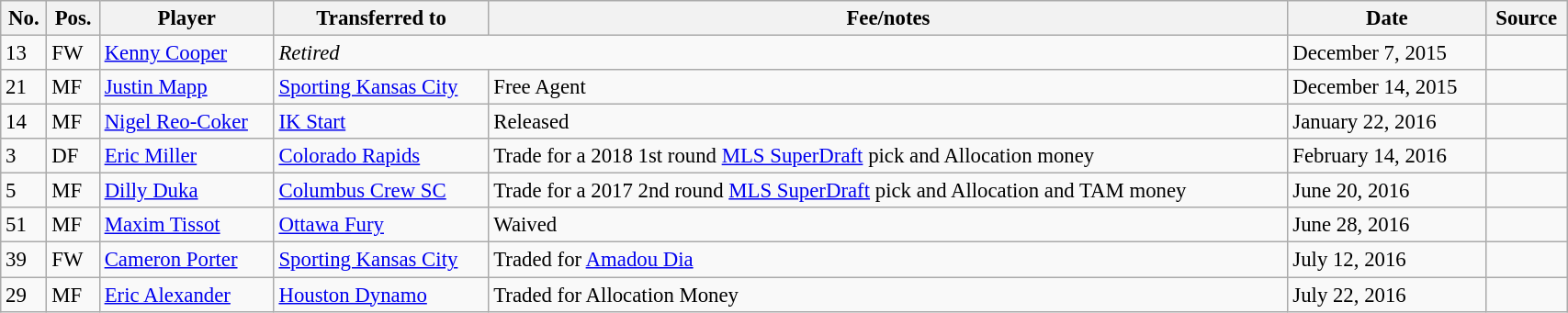<table class="wikitable sortable" style="width:90%; text-align:center; font-size:95%; text-align:left;">
<tr>
<th><strong>No.</strong></th>
<th><strong>Pos.</strong></th>
<th><strong>Player</strong></th>
<th><strong>Transferred to</strong></th>
<th><strong>Fee/notes</strong></th>
<th><strong>Date</strong></th>
<th><strong>Source</strong></th>
</tr>
<tr>
<td>13</td>
<td>FW</td>
<td> <a href='#'>Kenny Cooper</a></td>
<td colspan="2"><em>Retired</em></td>
<td>December 7, 2015</td>
<td></td>
</tr>
<tr>
<td>21</td>
<td>MF</td>
<td> <a href='#'>Justin Mapp</a></td>
<td> <a href='#'>Sporting Kansas City</a></td>
<td>Free Agent</td>
<td>December 14, 2015</td>
<td></td>
</tr>
<tr>
<td>14</td>
<td>MF</td>
<td> <a href='#'>Nigel Reo-Coker</a></td>
<td> <a href='#'>IK Start</a></td>
<td>Released</td>
<td>January 22, 2016</td>
<td></td>
</tr>
<tr>
<td>3</td>
<td>DF</td>
<td> <a href='#'>Eric Miller</a></td>
<td> <a href='#'>Colorado Rapids</a></td>
<td>Trade for a 2018 1st round <a href='#'>MLS SuperDraft</a> pick and Allocation money</td>
<td>February 14, 2016</td>
<td></td>
</tr>
<tr>
<td>5</td>
<td>MF</td>
<td> <a href='#'>Dilly Duka</a></td>
<td> <a href='#'>Columbus Crew SC</a></td>
<td>Trade for a 2017 2nd round <a href='#'>MLS SuperDraft</a> pick and Allocation and TAM money</td>
<td>June 20, 2016</td>
<td></td>
</tr>
<tr>
<td>51</td>
<td>MF</td>
<td> <a href='#'>Maxim Tissot</a></td>
<td> <a href='#'>Ottawa Fury</a></td>
<td>Waived</td>
<td>June 28, 2016</td>
<td></td>
</tr>
<tr>
<td>39</td>
<td>FW</td>
<td> <a href='#'>Cameron Porter</a></td>
<td> <a href='#'>Sporting Kansas City</a></td>
<td>Traded for <a href='#'>Amadou Dia</a></td>
<td>July 12, 2016</td>
<td></td>
</tr>
<tr>
<td>29</td>
<td>MF</td>
<td> <a href='#'>Eric Alexander</a></td>
<td> <a href='#'>Houston Dynamo</a></td>
<td>Traded for Allocation Money</td>
<td>July 22, 2016</td>
<td></td>
</tr>
</table>
